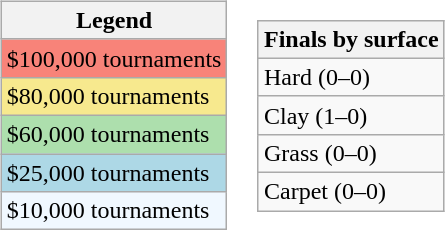<table>
<tr =top>
<td><br><table class=wikitable>
<tr>
<th>Legend</th>
</tr>
<tr style="background:#f88379;">
<td>$100,000 tournaments</td>
</tr>
<tr style="background:#f7e98e;">
<td>$80,000 tournaments</td>
</tr>
<tr style="background:#addfad;">
<td>$60,000 tournaments</td>
</tr>
<tr style="background:lightblue;">
<td>$25,000 tournaments</td>
</tr>
<tr style="background:#f0f8ff;">
<td>$10,000 tournaments</td>
</tr>
</table>
</td>
<td><br><table class=wikitable>
<tr>
<th>Finals by surface</th>
</tr>
<tr>
<td>Hard (0–0)</td>
</tr>
<tr>
<td>Clay (1–0)</td>
</tr>
<tr>
<td>Grass (0–0)</td>
</tr>
<tr>
<td>Carpet (0–0)</td>
</tr>
</table>
</td>
</tr>
</table>
